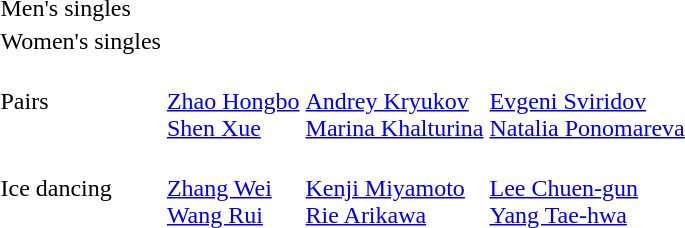<table>
<tr>
<td>Men's singles<br></td>
<td></td>
<td></td>
<td></td>
</tr>
<tr>
<td>Women's singles<br></td>
<td></td>
<td></td>
<td></td>
</tr>
<tr>
<td>Pairs<br></td>
<td><br><a href='#'>Zhao Hongbo</a><br><a href='#'>Shen Xue</a></td>
<td><br><a href='#'>Andrey Kryukov</a><br><a href='#'>Marina Khalturina</a></td>
<td><br><a href='#'>Evgeni Sviridov</a><br><a href='#'>Natalia Ponomareva</a></td>
</tr>
<tr>
<td>Ice dancing<br></td>
<td><br><a href='#'>Zhang Wei</a><br><a href='#'>Wang Rui</a></td>
<td><br><a href='#'>Kenji Miyamoto</a><br><a href='#'>Rie Arikawa</a></td>
<td><br><a href='#'>Lee Chuen-gun</a><br><a href='#'>Yang Tae-hwa</a></td>
</tr>
</table>
